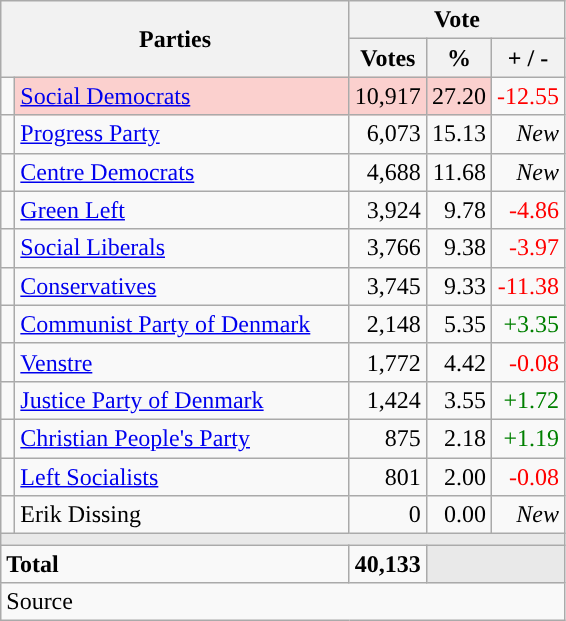<table class="wikitable" style="text-align:right;">
<tr>
<th style="text-align:centre;" rowspan="2" colspan="2" width="225">Parties</th>
<th colspan="3">Vote</th>
</tr>
<tr>
<th width="15">Votes</th>
<th width="15">%</th>
<th width="15">+ / -</th>
</tr>
<tr>
<td width="2" style="color:inherit;background:"></td>
<td bgcolor=#fbd0ce  align="left"><a href='#'>Social Democrats</a></td>
<td bgcolor=#fbd0ce>10,917</td>
<td bgcolor=#fbd0ce>27.20</td>
<td style=color:red;>-12.55</td>
</tr>
<tr>
<td width="2" style="color:inherit;background:"></td>
<td align="left"><a href='#'>Progress Party</a></td>
<td>6,073</td>
<td>15.13</td>
<td><em>New</em></td>
</tr>
<tr>
<td width="2" style="color:inherit;background:"></td>
<td align="left"><a href='#'>Centre Democrats</a></td>
<td>4,688</td>
<td>11.68</td>
<td><em>New</em></td>
</tr>
<tr>
<td width="2" style="color:inherit;background:"></td>
<td align="left"><a href='#'>Green Left</a></td>
<td>3,924</td>
<td>9.78</td>
<td style=color:red;>-4.86</td>
</tr>
<tr>
<td width="2" style="color:inherit;background:"></td>
<td align="left"><a href='#'>Social Liberals</a></td>
<td>3,766</td>
<td>9.38</td>
<td style=color:red;>-3.97</td>
</tr>
<tr>
<td width="2" style="color:inherit;background:"></td>
<td align="left"><a href='#'>Conservatives</a></td>
<td>3,745</td>
<td>9.33</td>
<td style=color:red;>-11.38</td>
</tr>
<tr>
<td width="2" style="color:inherit;background:"></td>
<td align="left"><a href='#'>Communist Party of Denmark</a></td>
<td>2,148</td>
<td>5.35</td>
<td style=color:green;>+3.35</td>
</tr>
<tr>
<td width="2" style="color:inherit;background:"></td>
<td align="left"><a href='#'>Venstre</a></td>
<td>1,772</td>
<td>4.42</td>
<td style=color:red;>-0.08</td>
</tr>
<tr>
<td width="2" style="color:inherit;background:"></td>
<td align="left"><a href='#'>Justice Party of Denmark</a></td>
<td>1,424</td>
<td>3.55</td>
<td style=color:green;>+1.72</td>
</tr>
<tr>
<td width="2" style="color:inherit;background:"></td>
<td align="left"><a href='#'>Christian People's Party</a></td>
<td>875</td>
<td>2.18</td>
<td style=color:green;>+1.19</td>
</tr>
<tr>
<td width="2" style="color:inherit;background:"></td>
<td align="left"><a href='#'>Left Socialists</a></td>
<td>801</td>
<td>2.00</td>
<td style=color:red;>-0.08</td>
</tr>
<tr>
<td width="2" style="color:inherit;background:"></td>
<td align="left">Erik Dissing</td>
<td>0</td>
<td>0.00</td>
<td><em>New</em></td>
</tr>
<tr>
<td colspan="7" bgcolor="#E9E9E9"></td>
</tr>
<tr>
<td align="left" colspan="2"><strong>Total</strong></td>
<td><strong>40,133</strong></td>
<td bgcolor="#E9E9E9" colspan="2"></td>
</tr>
<tr>
<td align="left" colspan="6">Source</td>
</tr>
</table>
